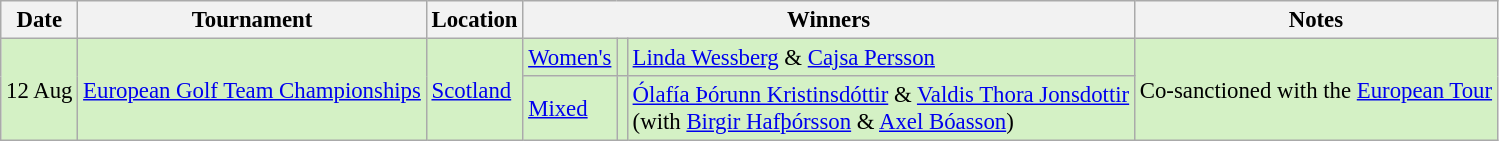<table class="wikitable sortable" style="font-size:95%">
<tr>
<th>Date</th>
<th>Tournament</th>
<th>Location</th>
<th colspan=3>Winners</th>
<th>Notes</th>
</tr>
<tr style="background:#D4F1C5;">
<td rowspan=2>12 Aug</td>
<td rowspan=2><a href='#'>European Golf Team Championships</a></td>
<td rowspan=2><a href='#'>Scotland</a></td>
<td><a href='#'>Women's</a></td>
<td></td>
<td><a href='#'>Linda Wessberg</a> & <a href='#'>Cajsa Persson</a></td>
<td rowspan=2>Co-sanctioned with the <a href='#'>European Tour</a></td>
</tr>
<tr style="background:#D4F1C5;">
<td><a href='#'>Mixed</a></td>
<td></td>
<td><a href='#'>Ólafía Þórunn Kristinsdóttir</a> & <a href='#'>Valdis Thora Jonsdottir</a><br>(with <a href='#'>Birgir Hafþórsson</a> & <a href='#'>Axel Bóasson</a>)</td>
</tr>
</table>
